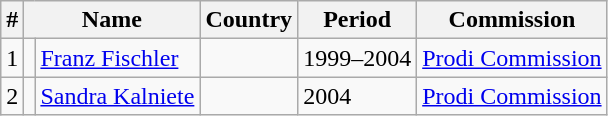<table class="wikitable">
<tr>
<th>#</th>
<th colspan=2>Name</th>
<th>Country</th>
<th>Period</th>
<th>Commission</th>
</tr>
<tr>
<td>1</td>
<td></td>
<td><a href='#'>Franz Fischler</a></td>
<td></td>
<td>1999–2004</td>
<td><a href='#'>Prodi Commission</a></td>
</tr>
<tr>
<td>2</td>
<td></td>
<td><a href='#'>Sandra Kalniete</a></td>
<td></td>
<td>2004</td>
<td><a href='#'>Prodi Commission</a></td>
</tr>
</table>
